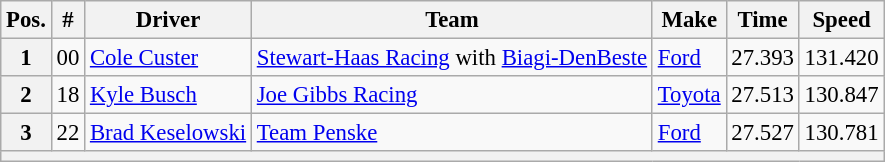<table class="wikitable" style="font-size:95%">
<tr>
<th>Pos.</th>
<th>#</th>
<th>Driver</th>
<th>Team</th>
<th>Make</th>
<th>Time</th>
<th>Speed</th>
</tr>
<tr>
<th>1</th>
<td>00</td>
<td><a href='#'>Cole Custer</a></td>
<td><a href='#'>Stewart-Haas Racing</a> with <a href='#'>Biagi-DenBeste</a></td>
<td><a href='#'>Ford</a></td>
<td>27.393</td>
<td>131.420</td>
</tr>
<tr>
<th>2</th>
<td>18</td>
<td><a href='#'>Kyle Busch</a></td>
<td><a href='#'>Joe Gibbs Racing</a></td>
<td><a href='#'>Toyota</a></td>
<td>27.513</td>
<td>130.847</td>
</tr>
<tr>
<th>3</th>
<td>22</td>
<td><a href='#'>Brad Keselowski</a></td>
<td><a href='#'>Team Penske</a></td>
<td><a href='#'>Ford</a></td>
<td>27.527</td>
<td>130.781</td>
</tr>
<tr>
<th colspan="7"></th>
</tr>
</table>
